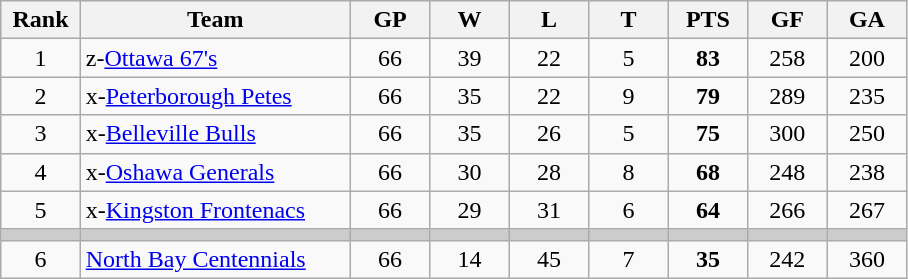<table class="wikitable sortable" style="text-align:center">
<tr>
<th width="7.5%">Rank</th>
<th width="25.5%">Team</th>
<th width="7.5%">GP</th>
<th width="7.5%">W</th>
<th width="7.5%">L</th>
<th width="7.5%">T</th>
<th width="7.5%">PTS</th>
<th width="7.5%">GF</th>
<th width="7.5%">GA</th>
</tr>
<tr>
<td>1</td>
<td align=left>z-<a href='#'>Ottawa 67's</a></td>
<td>66</td>
<td>39</td>
<td>22</td>
<td>5</td>
<td><strong>83</strong></td>
<td>258</td>
<td>200</td>
</tr>
<tr>
<td>2</td>
<td align=left>x-<a href='#'>Peterborough Petes</a></td>
<td>66</td>
<td>35</td>
<td>22</td>
<td>9</td>
<td><strong>79</strong></td>
<td>289</td>
<td>235</td>
</tr>
<tr>
<td>3</td>
<td align=left>x-<a href='#'>Belleville Bulls</a></td>
<td>66</td>
<td>35</td>
<td>26</td>
<td>5</td>
<td><strong>75</strong></td>
<td>300</td>
<td>250</td>
</tr>
<tr>
<td>4</td>
<td align=left>x-<a href='#'>Oshawa Generals</a></td>
<td>66</td>
<td>30</td>
<td>28</td>
<td>8</td>
<td><strong>68</strong></td>
<td>248</td>
<td>238</td>
</tr>
<tr>
<td>5</td>
<td align=left>x-<a href='#'>Kingston Frontenacs</a></td>
<td>66</td>
<td>29</td>
<td>31</td>
<td>6</td>
<td><strong>64</strong></td>
<td>266</td>
<td>267</td>
</tr>
<tr style="background-color:#cccccc;">
<td></td>
<td></td>
<td></td>
<td></td>
<td></td>
<td></td>
<td></td>
<td></td>
<td></td>
</tr>
<tr>
<td>6</td>
<td align=left><a href='#'>North Bay Centennials</a></td>
<td>66</td>
<td>14</td>
<td>45</td>
<td>7</td>
<td><strong>35</strong></td>
<td>242</td>
<td>360</td>
</tr>
</table>
